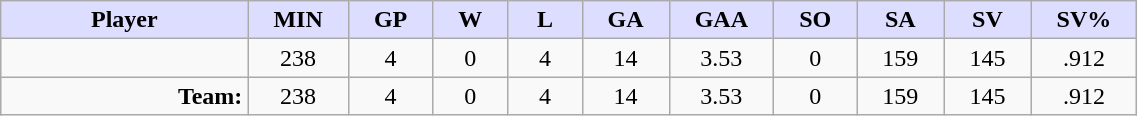<table style="width:60%;" class="wikitable sortable">
<tr>
<th style="background:#ddf; width:10%;">Player</th>
<th style="width:3%; background:#ddf;" title="Minutes played">MIN</th>
<th style="width:3%; background:#ddf;" title="Games played in">GP</th>
<th style="width:3%; background:#ddf;" title="Wins">W</th>
<th style="width:3%; background:#ddf;" title="Losses">L</th>
<th style="width:3%; background:#ddf;" title="Goals against">GA</th>
<th style="width:3%; background:#ddf;" title="Goals against average">GAA</th>
<th style="width:3%; background:#ddf;" title="Shut-outs">SO</th>
<th style="width:3%; background:#ddf;" title="Shots against">SA</th>
<th style="width:3%; background:#ddf;" title="Shots saved">SV</th>
<th style="width:3%; background:#ddf;" title="Save percentage">SV%</th>
</tr>
<tr style="text-align:center;">
<td style="text-align:right;"></td>
<td>238</td>
<td>4</td>
<td>0</td>
<td>4</td>
<td>14</td>
<td>3.53</td>
<td>0</td>
<td>159</td>
<td>145</td>
<td>.912</td>
</tr>
<tr style="text-align:center;">
<td style="text-align:right;"><strong>Team:</strong></td>
<td>238</td>
<td>4</td>
<td>0</td>
<td>4</td>
<td>14</td>
<td>3.53</td>
<td>0</td>
<td>159</td>
<td>145</td>
<td>.912</td>
</tr>
</table>
